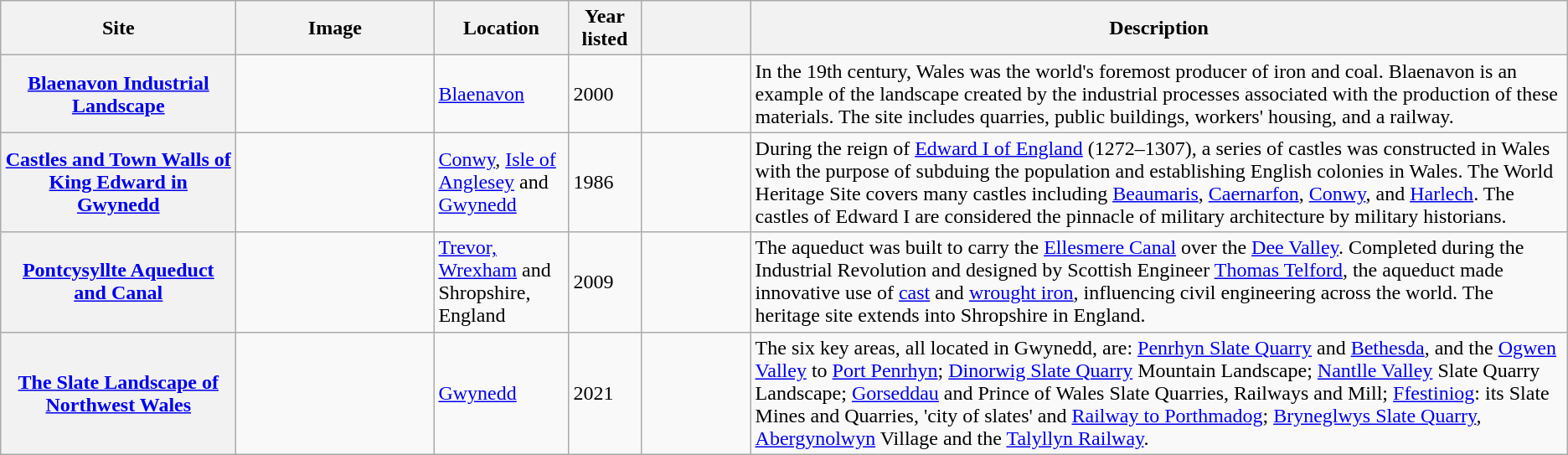<table class="wikitable sortable plainrowheaders">
<tr>
<th style="width:180px;" scope="col">Site</th>
<th class="unsortable" style="width:150px;" scope="col">Image</th>
<th style="width:100px;" scope="col">Location</th>
<th style="width:50px;" scope="col">Year listed</th>
<th style="width:80px;" scope="col"></th>
<th scope="col" class="unsortable">Description</th>
</tr>
<tr>
<th scope="row"><a href='#'>Blaenavon Industrial Landscape</a></th>
<td></td>
<td><a href='#'>Blaenavon</a></td>
<td>2000</td>
<td></td>
<td>In the 19th century, Wales was the world's foremost producer of iron and coal. Blaenavon is an example of the landscape created by the industrial processes associated with the production of these materials. The site includes quarries, public buildings, workers' housing, and a railway.</td>
</tr>
<tr>
<th scope="row"><a href='#'>Castles and Town Walls of King Edward in Gwynedd</a></th>
<td></td>
<td><a href='#'>Conwy</a>, <a href='#'>Isle of Anglesey</a> and <a href='#'>Gwynedd</a></td>
<td>1986</td>
<td></td>
<td>During the reign of <a href='#'>Edward I of England</a> (1272–1307), a series of castles was constructed in Wales with the purpose of subduing the population and establishing English colonies in Wales. The World Heritage Site covers many castles including <a href='#'>Beaumaris</a>, <a href='#'>Caernarfon</a>, <a href='#'>Conwy</a>, and <a href='#'>Harlech</a>. The castles of Edward I are considered the pinnacle of military architecture by military historians.</td>
</tr>
<tr>
<th scope="row"><a href='#'>Pontcysyllte Aqueduct and Canal</a></th>
<td></td>
<td><a href='#'>Trevor, Wrexham</a> and Shropshire, England</td>
<td>2009</td>
<td></td>
<td>The aqueduct was built to carry the <a href='#'>Ellesmere Canal</a> over the <a href='#'>Dee Valley</a>. Completed during the Industrial Revolution and designed by Scottish Engineer <a href='#'>Thomas Telford</a>, the aqueduct made innovative use of <a href='#'>cast</a> and <a href='#'>wrought iron</a>, influencing civil engineering across the world. The heritage site extends into Shropshire in England.</td>
</tr>
<tr>
<th scope="row"><a href='#'>The Slate Landscape of Northwest Wales</a></th>
<td></td>
<td><a href='#'>Gwynedd</a></td>
<td>2021</td>
<td></td>
<td>The six key areas, all located in Gwynedd, are: <a href='#'>Penrhyn Slate Quarry</a> and <a href='#'>Bethesda</a>, and the <a href='#'>Ogwen Valley</a> to <a href='#'>Port Penrhyn</a>; <a href='#'>Dinorwig Slate Quarry</a> Mountain Landscape; <a href='#'>Nantlle Valley</a> Slate Quarry Landscape; <a href='#'>Gorseddau</a> and Prince of Wales Slate Quarries, Railways and Mill; <a href='#'>Ffestiniog</a>: its Slate Mines and Quarries, 'city of slates' and <a href='#'>Railway to Porthmadog</a>; <a href='#'>Bryneglwys Slate Quarry</a>, <a href='#'>Abergynolwyn</a> Village and the <a href='#'>Talyllyn Railway</a>.</td>
</tr>
</table>
